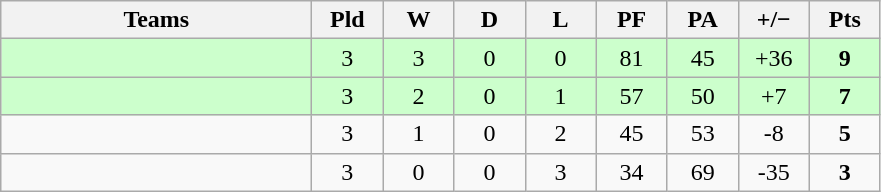<table class="wikitable" style="text-align: center;">
<tr>
<th width="200">Teams</th>
<th width="40">Pld</th>
<th width="40">W</th>
<th width="40">D</th>
<th width="40">L</th>
<th width="40">PF</th>
<th width="40">PA</th>
<th width="40">+/−</th>
<th width="40">Pts</th>
</tr>
<tr bgcolor=ccffcc>
<td align=left></td>
<td>3</td>
<td>3</td>
<td>0</td>
<td>0</td>
<td>81</td>
<td>45</td>
<td>+36</td>
<td><strong>9</strong></td>
</tr>
<tr bgcolor=ccffcc>
<td align=left></td>
<td>3</td>
<td>2</td>
<td>0</td>
<td>1</td>
<td>57</td>
<td>50</td>
<td>+7</td>
<td><strong>7</strong></td>
</tr>
<tr>
<td align=left></td>
<td>3</td>
<td>1</td>
<td>0</td>
<td>2</td>
<td>45</td>
<td>53</td>
<td>-8</td>
<td><strong>5</strong></td>
</tr>
<tr>
<td align=left></td>
<td>3</td>
<td>0</td>
<td>0</td>
<td>3</td>
<td>34</td>
<td>69</td>
<td>-35</td>
<td><strong>3</strong></td>
</tr>
</table>
